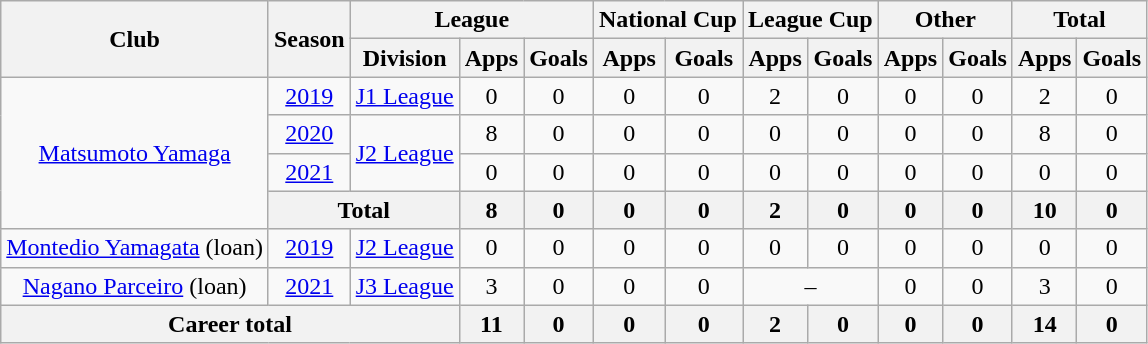<table class="wikitable" style="text-align: center">
<tr>
<th rowspan="2">Club</th>
<th rowspan="2">Season</th>
<th colspan="3">League</th>
<th colspan="2">National Cup</th>
<th colspan="2">League Cup</th>
<th colspan="2">Other</th>
<th colspan="2">Total</th>
</tr>
<tr>
<th>Division</th>
<th>Apps</th>
<th>Goals</th>
<th>Apps</th>
<th>Goals</th>
<th>Apps</th>
<th>Goals</th>
<th>Apps</th>
<th>Goals</th>
<th>Apps</th>
<th>Goals</th>
</tr>
<tr>
<td rowspan="4"><a href='#'>Matsumoto Yamaga</a></td>
<td><a href='#'>2019</a></td>
<td><a href='#'>J1 League</a></td>
<td>0</td>
<td>0</td>
<td>0</td>
<td>0</td>
<td>2</td>
<td>0</td>
<td>0</td>
<td>0</td>
<td>2</td>
<td>0</td>
</tr>
<tr>
<td><a href='#'>2020</a></td>
<td rowspan="2"><a href='#'>J2 League</a></td>
<td>8</td>
<td>0</td>
<td>0</td>
<td>0</td>
<td>0</td>
<td>0</td>
<td>0</td>
<td>0</td>
<td>8</td>
<td>0</td>
</tr>
<tr>
<td><a href='#'>2021</a></td>
<td>0</td>
<td>0</td>
<td>0</td>
<td>0</td>
<td>0</td>
<td>0</td>
<td>0</td>
<td>0</td>
<td>0</td>
<td>0</td>
</tr>
<tr>
<th colspan=2>Total</th>
<th>8</th>
<th>0</th>
<th>0</th>
<th>0</th>
<th>2</th>
<th>0</th>
<th>0</th>
<th>0</th>
<th>10</th>
<th>0</th>
</tr>
<tr>
<td><a href='#'>Montedio Yamagata</a> (loan)</td>
<td><a href='#'>2019</a></td>
<td><a href='#'>J2 League</a></td>
<td>0</td>
<td>0</td>
<td>0</td>
<td>0</td>
<td>0</td>
<td>0</td>
<td>0</td>
<td>0</td>
<td>0</td>
<td>0</td>
</tr>
<tr>
<td><a href='#'>Nagano Parceiro</a> (loan)</td>
<td><a href='#'>2021</a></td>
<td><a href='#'>J3 League</a></td>
<td>3</td>
<td>0</td>
<td>0</td>
<td>0</td>
<td colspan="2">–</td>
<td>0</td>
<td>0</td>
<td>3</td>
<td>0</td>
</tr>
<tr>
<th colspan=3>Career total</th>
<th>11</th>
<th>0</th>
<th>0</th>
<th>0</th>
<th>2</th>
<th>0</th>
<th>0</th>
<th>0</th>
<th>14</th>
<th>0</th>
</tr>
</table>
